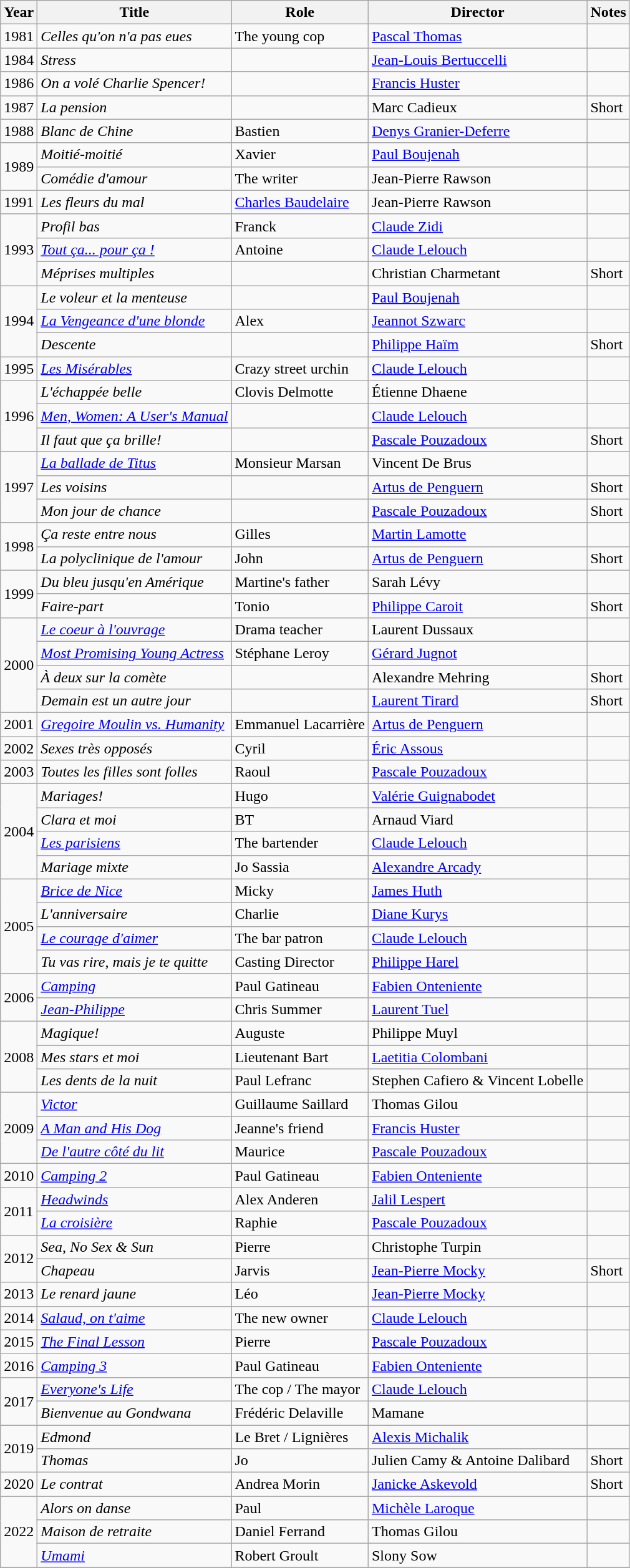<table class="wikitable sortable">
<tr>
<th>Year</th>
<th>Title</th>
<th>Role</th>
<th>Director</th>
<th class="unsortable">Notes</th>
</tr>
<tr>
<td>1981</td>
<td><em>Celles qu'on n'a pas eues</em></td>
<td>The young cop</td>
<td><a href='#'>Pascal Thomas</a></td>
<td></td>
</tr>
<tr>
<td>1984</td>
<td><em>Stress</em></td>
<td></td>
<td><a href='#'>Jean-Louis Bertuccelli</a></td>
<td></td>
</tr>
<tr>
<td>1986</td>
<td><em>On a volé Charlie Spencer!</em></td>
<td></td>
<td><a href='#'>Francis Huster</a></td>
<td></td>
</tr>
<tr>
<td>1987</td>
<td><em>La pension</em></td>
<td></td>
<td>Marc Cadieux</td>
<td>Short</td>
</tr>
<tr>
<td>1988</td>
<td><em>Blanc de Chine</em></td>
<td>Bastien</td>
<td><a href='#'>Denys Granier-Deferre</a></td>
<td></td>
</tr>
<tr>
<td rowspan=2>1989</td>
<td><em>Moitié-moitié</em></td>
<td>Xavier</td>
<td><a href='#'>Paul Boujenah</a></td>
<td></td>
</tr>
<tr>
<td><em>Comédie d'amour</em></td>
<td>The writer</td>
<td>Jean-Pierre Rawson</td>
<td></td>
</tr>
<tr>
<td>1991</td>
<td><em>Les fleurs du mal</em></td>
<td><a href='#'>Charles Baudelaire</a></td>
<td>Jean-Pierre Rawson</td>
<td></td>
</tr>
<tr>
<td rowspan=3>1993</td>
<td><em>Profil bas</em></td>
<td>Franck</td>
<td><a href='#'>Claude Zidi</a></td>
<td></td>
</tr>
<tr>
<td><em><a href='#'>Tout ça... pour ça !</a></em></td>
<td>Antoine</td>
<td><a href='#'>Claude Lelouch</a></td>
<td></td>
</tr>
<tr>
<td><em>Méprises multiples</em></td>
<td></td>
<td>Christian Charmetant</td>
<td>Short</td>
</tr>
<tr>
<td rowspan=3>1994</td>
<td><em>Le voleur et la menteuse</em></td>
<td></td>
<td><a href='#'>Paul Boujenah</a></td>
<td></td>
</tr>
<tr>
<td><em><a href='#'>La Vengeance d'une blonde</a></em></td>
<td>Alex</td>
<td><a href='#'>Jeannot Szwarc</a></td>
<td></td>
</tr>
<tr>
<td><em>Descente</em></td>
<td></td>
<td><a href='#'>Philippe Haïm</a></td>
<td>Short</td>
</tr>
<tr>
<td>1995</td>
<td><em><a href='#'>Les Misérables</a></em></td>
<td>Crazy street urchin</td>
<td><a href='#'>Claude Lelouch</a></td>
<td></td>
</tr>
<tr>
<td rowspan=3>1996</td>
<td><em>L'échappée belle</em></td>
<td>Clovis Delmotte</td>
<td>Étienne Dhaene</td>
<td></td>
</tr>
<tr>
<td><em><a href='#'>Men, Women: A User's Manual</a></em></td>
<td></td>
<td><a href='#'>Claude Lelouch</a></td>
<td></td>
</tr>
<tr>
<td><em>Il faut que ça brille!</em></td>
<td></td>
<td><a href='#'>Pascale Pouzadoux</a></td>
<td>Short</td>
</tr>
<tr>
<td rowspan=3>1997</td>
<td><em><a href='#'>La ballade de Titus</a></em></td>
<td>Monsieur Marsan</td>
<td>Vincent De Brus</td>
<td></td>
</tr>
<tr>
<td><em>Les voisins</em></td>
<td></td>
<td><a href='#'>Artus de Penguern</a></td>
<td>Short</td>
</tr>
<tr>
<td><em>Mon jour de chance</em></td>
<td></td>
<td><a href='#'>Pascale Pouzadoux</a></td>
<td>Short</td>
</tr>
<tr>
<td rowspan=2>1998</td>
<td><em>Ça reste entre nous</em></td>
<td>Gilles</td>
<td><a href='#'>Martin Lamotte</a></td>
<td></td>
</tr>
<tr>
<td><em>La polyclinique de l'amour</em></td>
<td>John</td>
<td><a href='#'>Artus de Penguern</a></td>
<td>Short</td>
</tr>
<tr>
<td rowspan=2>1999</td>
<td><em>Du bleu jusqu'en Amérique</em></td>
<td>Martine's father</td>
<td>Sarah Lévy</td>
<td></td>
</tr>
<tr>
<td><em>Faire-part</em></td>
<td>Tonio</td>
<td><a href='#'>Philippe Caroit</a></td>
<td>Short</td>
</tr>
<tr>
<td rowspan=4>2000</td>
<td><em><a href='#'>Le coeur à l'ouvrage</a></em></td>
<td>Drama teacher</td>
<td>Laurent Dussaux</td>
<td></td>
</tr>
<tr>
<td><em><a href='#'>Most Promising Young Actress</a></em></td>
<td>Stéphane Leroy</td>
<td><a href='#'>Gérard Jugnot</a></td>
<td></td>
</tr>
<tr>
<td><em>À deux sur la comète</em></td>
<td></td>
<td>Alexandre Mehring</td>
<td>Short</td>
</tr>
<tr>
<td><em>Demain est un autre jour</em></td>
<td></td>
<td><a href='#'>Laurent Tirard</a></td>
<td>Short</td>
</tr>
<tr>
<td>2001</td>
<td><em><a href='#'>Gregoire Moulin vs. Humanity</a></em></td>
<td>Emmanuel Lacarrière</td>
<td><a href='#'>Artus de Penguern</a></td>
<td></td>
</tr>
<tr>
<td>2002</td>
<td><em>Sexes très opposés</em></td>
<td>Cyril</td>
<td><a href='#'>Éric Assous</a></td>
<td></td>
</tr>
<tr>
<td>2003</td>
<td><em>Toutes les filles sont folles</em></td>
<td>Raoul</td>
<td><a href='#'>Pascale Pouzadoux</a></td>
<td></td>
</tr>
<tr>
<td rowspan=4>2004</td>
<td><em>Mariages!</em></td>
<td>Hugo</td>
<td><a href='#'>Valérie Guignabodet</a></td>
<td></td>
</tr>
<tr>
<td><em>Clara et moi</em></td>
<td>BT</td>
<td>Arnaud Viard</td>
<td></td>
</tr>
<tr>
<td><em><a href='#'>Les parisiens</a></em></td>
<td>The bartender</td>
<td><a href='#'>Claude Lelouch</a></td>
<td></td>
</tr>
<tr>
<td><em>Mariage mixte</em></td>
<td>Jo Sassia</td>
<td><a href='#'>Alexandre Arcady</a></td>
<td></td>
</tr>
<tr>
<td rowspan=4>2005</td>
<td><em><a href='#'>Brice de Nice</a></em></td>
<td>Micky</td>
<td><a href='#'>James Huth</a></td>
<td></td>
</tr>
<tr>
<td><em>L'anniversaire</em></td>
<td>Charlie</td>
<td><a href='#'>Diane Kurys</a></td>
<td></td>
</tr>
<tr>
<td><em><a href='#'>Le courage d'aimer</a></em></td>
<td>The bar patron</td>
<td><a href='#'>Claude Lelouch</a></td>
<td></td>
</tr>
<tr>
<td><em>Tu vas rire, mais je te quitte</em></td>
<td>Casting Director</td>
<td><a href='#'>Philippe Harel</a></td>
<td></td>
</tr>
<tr>
<td rowspan=2>2006</td>
<td><em><a href='#'>Camping</a></em></td>
<td>Paul Gatineau</td>
<td><a href='#'>Fabien Onteniente</a></td>
<td></td>
</tr>
<tr>
<td><em><a href='#'>Jean-Philippe</a></em></td>
<td>Chris Summer</td>
<td><a href='#'>Laurent Tuel</a></td>
<td></td>
</tr>
<tr>
<td rowspan=3>2008</td>
<td><em>Magique!</em></td>
<td>Auguste</td>
<td>Philippe Muyl</td>
<td></td>
</tr>
<tr>
<td><em>Mes stars et moi</em></td>
<td>Lieutenant Bart</td>
<td><a href='#'>Laetitia Colombani</a></td>
<td></td>
</tr>
<tr>
<td><em>Les dents de la nuit</em></td>
<td>Paul Lefranc</td>
<td>Stephen Cafiero & Vincent Lobelle</td>
<td></td>
</tr>
<tr>
<td rowspan=3>2009</td>
<td><em><a href='#'>Victor</a></em></td>
<td>Guillaume Saillard</td>
<td>Thomas Gilou</td>
<td></td>
</tr>
<tr>
<td><em><a href='#'>A Man and His Dog</a></em></td>
<td>Jeanne's friend</td>
<td><a href='#'>Francis Huster</a></td>
<td></td>
</tr>
<tr>
<td><em><a href='#'>De l'autre côté du lit</a></em></td>
<td>Maurice</td>
<td><a href='#'>Pascale Pouzadoux</a></td>
<td></td>
</tr>
<tr>
<td>2010</td>
<td><em><a href='#'>Camping 2</a></em></td>
<td>Paul Gatineau</td>
<td><a href='#'>Fabien Onteniente</a></td>
<td></td>
</tr>
<tr>
<td rowspan=2>2011</td>
<td><em><a href='#'>Headwinds</a></em></td>
<td>Alex Anderen</td>
<td><a href='#'>Jalil Lespert</a></td>
<td></td>
</tr>
<tr>
<td><em><a href='#'>La croisière</a></em></td>
<td>Raphie</td>
<td><a href='#'>Pascale Pouzadoux</a></td>
<td></td>
</tr>
<tr>
<td rowspan=2>2012</td>
<td><em>Sea, No Sex & Sun</em></td>
<td>Pierre</td>
<td>Christophe Turpin</td>
<td></td>
</tr>
<tr>
<td><em>Chapeau</em></td>
<td>Jarvis</td>
<td><a href='#'>Jean-Pierre Mocky</a></td>
<td>Short</td>
</tr>
<tr>
<td>2013</td>
<td><em>Le renard jaune</em></td>
<td>Léo</td>
<td><a href='#'>Jean-Pierre Mocky</a></td>
<td></td>
</tr>
<tr>
<td>2014</td>
<td><em><a href='#'>Salaud, on t'aime</a></em></td>
<td>The new owner</td>
<td><a href='#'>Claude Lelouch</a></td>
<td></td>
</tr>
<tr>
<td>2015</td>
<td><em><a href='#'>The Final Lesson</a></em></td>
<td>Pierre</td>
<td><a href='#'>Pascale Pouzadoux</a></td>
<td></td>
</tr>
<tr>
<td>2016</td>
<td><em><a href='#'>Camping 3</a></em></td>
<td>Paul Gatineau</td>
<td><a href='#'>Fabien Onteniente</a></td>
<td></td>
</tr>
<tr>
<td rowspan=2>2017</td>
<td><em><a href='#'>Everyone's Life</a></em></td>
<td>The cop / The mayor</td>
<td><a href='#'>Claude Lelouch</a></td>
<td></td>
</tr>
<tr>
<td><em>Bienvenue au Gondwana</em></td>
<td>Frédéric Delaville</td>
<td>Mamane</td>
<td></td>
</tr>
<tr>
<td rowspan=2>2019</td>
<td><em>Edmond</em></td>
<td>Le Bret / Lignières</td>
<td><a href='#'>Alexis Michalik</a></td>
<td></td>
</tr>
<tr>
<td><em>Thomas</em></td>
<td>Jo</td>
<td>Julien Camy & Antoine Dalibard</td>
<td>Short</td>
</tr>
<tr>
<td>2020</td>
<td><em>Le contrat</em></td>
<td>Andrea Morin</td>
<td><a href='#'>Janicke Askevold</a></td>
<td>Short</td>
</tr>
<tr>
<td rowspan=3>2022</td>
<td><em>Alors on danse</em></td>
<td>Paul</td>
<td><a href='#'>Michèle Laroque</a></td>
<td></td>
</tr>
<tr>
<td><em>Maison de retraite</em></td>
<td>Daniel Ferrand</td>
<td>Thomas Gilou</td>
<td></td>
</tr>
<tr>
<td><em><a href='#'>Umami</a></em></td>
<td>Robert Groult</td>
<td>Slony Sow</td>
<td></td>
</tr>
<tr>
</tr>
</table>
